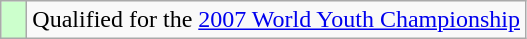<table class="wikitable" style="text-align: left;">
<tr>
<td width=10px bgcolor=#ccffcc></td>
<td>Qualified for the <a href='#'>2007 World Youth Championship</a></td>
</tr>
</table>
